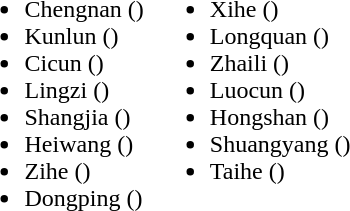<table>
<tr>
<td valign="top"><br><ul><li>Chengnan ()</li><li>Kunlun ()</li><li>Cicun ()</li><li>Lingzi ()</li><li>Shangjia ()</li><li>Heiwang ()</li><li>Zihe ()</li><li>Dongping ()</li></ul></td>
<td valign="top"><br><ul><li>Xihe ()</li><li>Longquan ()</li><li>Zhaili ()</li><li>Luocun ()</li><li>Hongshan ()</li><li>Shuangyang ()</li><li>Taihe ()</li></ul></td>
</tr>
</table>
